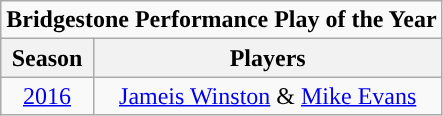<table class="wikitable" style="text-align:center">
<tr>
<td colspan="2"><strong>Bridgestone Performance Play of the Year</strong></td>
</tr>
<tr>
<th>Season</th>
<th>Players</th>
</tr>
<tr>
<td><a href='#'>2016</a></td>
<td><a href='#'>Jameis Winston</a> & <a href='#'>Mike Evans</a></td>
</tr>
</table>
